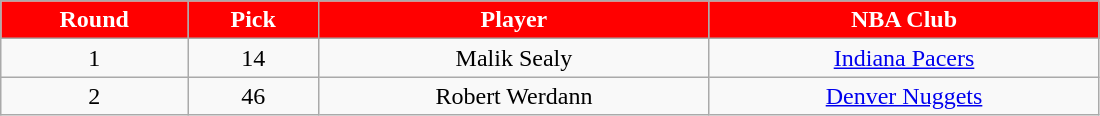<table class="wikitable" style="width:58%;">
<tr style="text-align:center; background:red; color:#FFFFFF;">
<td><strong>Round</strong></td>
<td><strong>Pick</strong></td>
<td><strong>Player</strong></td>
<td><strong>NBA Club</strong></td>
</tr>
<tr style="text-align:center;" bgcolor="">
<td>1</td>
<td>14</td>
<td>Malik Sealy</td>
<td><a href='#'>Indiana Pacers</a></td>
</tr>
<tr style="text-align:center;" bgcolor="">
<td>2</td>
<td>46</td>
<td>Robert Werdann</td>
<td><a href='#'>Denver Nuggets</a></td>
</tr>
</table>
